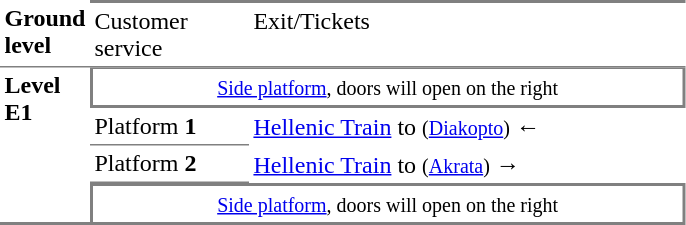<table table border=0 cellspacing=0 cellpadding=3>
<tr>
<td style="border-bottom:solid 1px gray;" width=50 valign=top><strong>Ground level</strong></td>
<td style="border-top:solid 2px gray;border-bottom:solid 1px gray;" width=100 valign=top>Customer service</td>
<td style="border-top:solid 2px gray;border-bottom:solid 1px gray;" width=285 valign=top>Exit/Tickets</td>
</tr>
<tr>
<td style="border-bottom:solid 2px gray;" rowspan=5 valign=top><strong>Level<br>Ε1</strong></td>
<td style="border-top:solid 1px gray;border-right:solid 2px gray;border-left:solid 2px gray;border-bottom:solid 2px gray;text-align:center;" colspan=2><small><a href='#'>Side platform</a>, doors will open on the right</small></td>
</tr>
<tr>
<td style="border-bottom:solid 1px gray;">Platform <strong>1</strong></td>
<td><a href='#'>Hellenic Train</a> to  <small>(<a href='#'>Diakopto</a>)</small> ←</td>
</tr>
<tr>
<td style="border-bottom:solid 1px gray;">Platform <strong>2</strong></td>
<td><a href='#'>Hellenic Train</a> to  <small>(<a href='#'>Akrata</a>)</small> →</td>
</tr>
<tr>
<td style="border-top:solid 2px gray;border-right:solid 2px gray;border-left:solid 2px gray;border-bottom:solid 2px gray;text-align:center;" colspan=2><small><a href='#'>Side platform</a>, doors will open on the right</small></td>
</tr>
</table>
